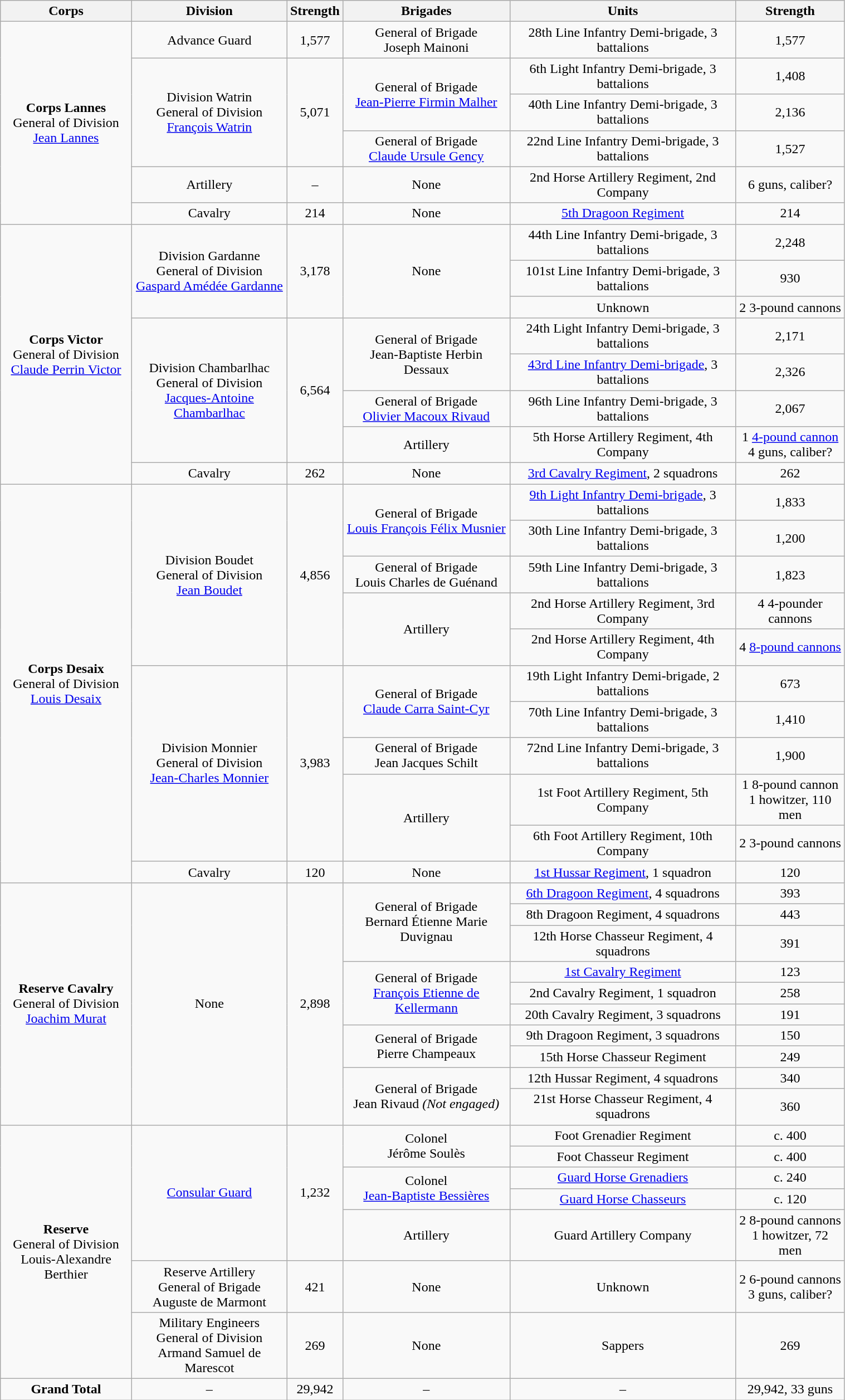<table class="wikitable" style="text-align:center; width:80%;">
<tr>
<th>Corps</th>
<th>Division</th>
<th>Strength</th>
<th>Brigades</th>
<th>Units</th>
<th>Strength</th>
</tr>
<tr>
<td ROWSPAN=6><strong>Corps Lannes</strong><br>General of Division<br><a href='#'>Jean Lannes</a></td>
<td ROWSPAN=1>Advance Guard</td>
<td ROWSPAN=1>1,577</td>
<td ROWSPAN=1>General of Brigade<br>Joseph Mainoni</td>
<td>28th Line Infantry Demi-brigade, 3 battalions</td>
<td>1,577</td>
</tr>
<tr>
<td ROWSPAN=3>Division Watrin<br>General of Division<br><a href='#'>François Watrin</a></td>
<td ROWSPAN=3>5,071</td>
<td ROWSPAN=2>General of Brigade<br><a href='#'>Jean-Pierre Firmin Malher</a></td>
<td>6th Light Infantry Demi-brigade, 3 battalions</td>
<td>1,408</td>
</tr>
<tr>
<td>40th Line Infantry Demi-brigade, 3 battalions</td>
<td>2,136</td>
</tr>
<tr>
<td ROWSPAN=1>General of Brigade<br><a href='#'>Claude Ursule Gency</a></td>
<td>22nd Line Infantry Demi-brigade, 3 battalions</td>
<td>1,527</td>
</tr>
<tr>
<td ROWSPAN=1>Artillery</td>
<td ROWSPAN=1>–</td>
<td ROWSPAN=1>None</td>
<td>2nd Horse Artillery Regiment, 2nd Company</td>
<td>6 guns, caliber?</td>
</tr>
<tr>
<td ROWSPAN=1>Cavalry</td>
<td ROWSPAN=1>214</td>
<td ROWSPAN=1>None</td>
<td><a href='#'>5th Dragoon Regiment</a></td>
<td>214</td>
</tr>
<tr>
<td ROWSPAN=8><strong>Corps Victor</strong><br>General of Division<br><a href='#'>Claude Perrin Victor</a></td>
<td ROWSPAN=3>Division Gardanne<br>General of Division<br><a href='#'>Gaspard Amédée Gardanne</a></td>
<td ROWSPAN=3>3,178</td>
<td ROWSPAN=3>None</td>
<td>44th Line Infantry Demi-brigade, 3 battalions</td>
<td>2,248</td>
</tr>
<tr>
<td>101st Line Infantry Demi-brigade, 3 battalions</td>
<td>930</td>
</tr>
<tr>
<td>Unknown</td>
<td>2 3-pound cannons</td>
</tr>
<tr>
<td ROWSPAN=4>Division Chambarlhac<br>General of Division<br><a href='#'>Jacques-Antoine Chambarlhac</a></td>
<td ROWSPAN=4>6,564</td>
<td ROWSPAN=2>General of Brigade<br>Jean-Baptiste Herbin Dessaux</td>
<td>24th Light Infantry Demi-brigade, 3 battalions</td>
<td>2,171</td>
</tr>
<tr>
<td><a href='#'>43rd Line Infantry Demi-brigade</a>, 3 battalions</td>
<td>2,326</td>
</tr>
<tr>
<td ROWSPAN=1>General of Brigade<br><a href='#'>Olivier Macoux Rivaud</a></td>
<td>96th Line Infantry Demi-brigade, 3 battalions</td>
<td>2,067</td>
</tr>
<tr>
<td ROWSPAN=1>Artillery</td>
<td>5th Horse Artillery Regiment, 4th Company</td>
<td>1 <a href='#'>4-pound cannon</a><br>4 guns, caliber?</td>
</tr>
<tr>
<td ROWSPAN=1>Cavalry</td>
<td ROWSPAN=1>262</td>
<td ROWSPAN=1>None</td>
<td><a href='#'>3rd Cavalry Regiment</a>, 2 squadrons</td>
<td>262</td>
</tr>
<tr>
<td ROWSPAN=11><strong>Corps Desaix</strong><br>General of Division<br><a href='#'>Louis Desaix</a></td>
<td ROWSPAN=5>Division Boudet<br>General of Division<br><a href='#'>Jean Boudet</a></td>
<td ROWSPAN=5>4,856</td>
<td ROWSPAN=2>General of Brigade<br><a href='#'>Louis François Félix Musnier</a></td>
<td><a href='#'>9th Light Infantry Demi-brigade</a>, 3 battalions</td>
<td>1,833</td>
</tr>
<tr>
<td>30th Line Infantry Demi-brigade, 3 battalions</td>
<td>1,200</td>
</tr>
<tr>
<td ROWSPAN=1>General of Brigade<br>Louis Charles de Guénand</td>
<td>59th Line Infantry Demi-brigade, 3 battalions</td>
<td>1,823</td>
</tr>
<tr>
<td ROWSPAN=2>Artillery</td>
<td>2nd Horse Artillery Regiment, 3rd Company</td>
<td>4 4-pounder cannons</td>
</tr>
<tr>
<td>2nd Horse Artillery Regiment, 4th Company</td>
<td>4 <a href='#'>8-pound cannons</a></td>
</tr>
<tr>
<td ROWSPAN=5>Division Monnier<br>General of Division<br><a href='#'>Jean-Charles Monnier</a></td>
<td ROWSPAN=5>3,983</td>
<td ROWSPAN=2>General of Brigade<br><a href='#'>Claude Carra Saint-Cyr</a></td>
<td>19th Light Infantry Demi-brigade, 2 battalions</td>
<td>673</td>
</tr>
<tr>
<td>70th Line Infantry Demi-brigade, 3 battalions</td>
<td>1,410</td>
</tr>
<tr>
<td ROWSPAN=1>General of Brigade<br>Jean Jacques Schilt</td>
<td>72nd Line Infantry Demi-brigade, 3 battalions</td>
<td>1,900</td>
</tr>
<tr>
<td ROWSPAN=2>Artillery</td>
<td>1st Foot Artillery Regiment, 5th Company</td>
<td>1 8-pound cannon<br>1 howitzer, 110 men</td>
</tr>
<tr>
<td>6th Foot Artillery Regiment, 10th Company</td>
<td>2 3-pound cannons</td>
</tr>
<tr>
<td ROWSPAN=1>Cavalry</td>
<td ROWSPAN=1>120</td>
<td ROWSPAN=1>None</td>
<td><a href='#'>1st Hussar Regiment</a>, 1 squadron</td>
<td>120</td>
</tr>
<tr>
<td ROWSPAN=10><strong>Reserve Cavalry</strong><br>General of Division<br><a href='#'>Joachim Murat</a></td>
<td ROWSPAN=10>None</td>
<td ROWSPAN=10>2,898</td>
<td ROWSPAN=3>General of Brigade<br>Bernard Étienne Marie Duvignau</td>
<td><a href='#'>6th Dragoon Regiment</a>, 4 squadrons</td>
<td>393</td>
</tr>
<tr>
<td>8th Dragoon Regiment, 4 squadrons</td>
<td>443</td>
</tr>
<tr>
<td>12th Horse Chasseur Regiment, 4 squadrons</td>
<td>391</td>
</tr>
<tr>
<td ROWSPAN=3>General of Brigade<br><a href='#'>François Etienne de Kellermann</a></td>
<td><a href='#'>1st Cavalry Regiment</a></td>
<td>123</td>
</tr>
<tr>
<td>2nd Cavalry Regiment, 1 squadron</td>
<td>258</td>
</tr>
<tr>
<td>20th Cavalry Regiment, 3 squadrons</td>
<td>191</td>
</tr>
<tr>
<td ROWSPAN=2>General of Brigade<br>Pierre Champeaux</td>
<td>9th Dragoon Regiment, 3 squadrons</td>
<td>150</td>
</tr>
<tr>
<td>15th Horse Chasseur Regiment</td>
<td>249</td>
</tr>
<tr>
<td ROWSPAN=2>General of Brigade<br>Jean Rivaud <em>(Not engaged)</em></td>
<td>12th Hussar Regiment, 4 squadrons</td>
<td>340</td>
</tr>
<tr>
<td>21st Horse Chasseur Regiment, 4 squadrons</td>
<td>360</td>
</tr>
<tr>
<td ROWSPAN=7><strong>Reserve</strong><br>General of Division<br>Louis-Alexandre Berthier</td>
<td ROWSPAN=5><a href='#'>Consular Guard</a></td>
<td ROWSPAN=5>1,232</td>
<td ROWSPAN=2>Colonel<br>Jérôme Soulès</td>
<td>Foot Grenadier Regiment</td>
<td>c. 400</td>
</tr>
<tr>
<td>Foot Chasseur Regiment</td>
<td>c. 400</td>
</tr>
<tr>
<td ROWSPAN=2>Colonel<br><a href='#'>Jean-Baptiste Bessières</a></td>
<td><a href='#'>Guard Horse Grenadiers</a></td>
<td>c. 240</td>
</tr>
<tr>
<td><a href='#'>Guard Horse Chasseurs</a></td>
<td>c. 120</td>
</tr>
<tr>
<td ROWSPAN=1>Artillery</td>
<td>Guard Artillery Company</td>
<td>2 8-pound cannons<br>1 howitzer, 72 men</td>
</tr>
<tr>
<td ROWSPAN=1>Reserve Artillery<br>General of Brigade<br>Auguste de Marmont</td>
<td ROWSPAN=1>421</td>
<td ROWSPAN=1>None</td>
<td>Unknown</td>
<td>2 6-pound cannons<br>3 guns, caliber?</td>
</tr>
<tr>
<td ROWSPAN=1>Military Engineers<br>General of Division<br>Armand Samuel de Marescot</td>
<td ROWSPAN=1>269</td>
<td ROWSPAN=1>None</td>
<td>Sappers</td>
<td>269</td>
</tr>
<tr>
<td ROWSPAN=1><strong>Grand Total</strong></td>
<td ROWSPAN=1>–</td>
<td ROWSPAN=1>29,942</td>
<td ROWSPAN=1>–</td>
<td>–</td>
<td>29,942, 33 guns</td>
</tr>
</table>
